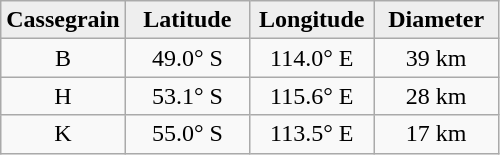<table class="wikitable">
<tr>
<th width="25%" style="background:#eeeeee;">Cassegrain</th>
<th width="25%" style="background:#eeeeee;">Latitude</th>
<th width="25%" style="background:#eeeeee;">Longitude</th>
<th width="25%" style="background:#eeeeee;">Diameter</th>
</tr>
<tr>
<td align="center">B</td>
<td align="center">49.0° S</td>
<td align="center">114.0° E</td>
<td align="center">39 km</td>
</tr>
<tr>
<td align="center">H</td>
<td align="center">53.1° S</td>
<td align="center">115.6° E</td>
<td align="center">28 km</td>
</tr>
<tr>
<td align="center">K</td>
<td align="center">55.0° S</td>
<td align="center">113.5° E</td>
<td align="center">17 km</td>
</tr>
</table>
